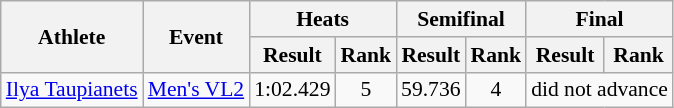<table class=wikitable style="font-size:90%">
<tr>
<th rowspan="2">Athlete</th>
<th rowspan="2">Event</th>
<th colspan="2">Heats</th>
<th colspan="2">Semifinal</th>
<th colspan="2">Final</th>
</tr>
<tr>
<th>Result</th>
<th>Rank</th>
<th>Result</th>
<th>Rank</th>
<th>Result</th>
<th>Rank</th>
</tr>
<tr align=center>
<td align=left><a href='#'>Ilya Taupianets</a></td>
<td align=left><a href='#'>Men's VL2</a></td>
<td>1:02.429</td>
<td>5</td>
<td>59.736</td>
<td>4</td>
<td colspan=2>did not advance</td>
</tr>
</table>
